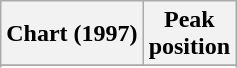<table class="wikitable sortable plainrowheaders" style="text-align:center">
<tr>
<th>Chart (1997)</th>
<th>Peak<br>position</th>
</tr>
<tr>
</tr>
<tr>
</tr>
<tr>
</tr>
<tr>
</tr>
<tr>
</tr>
<tr>
</tr>
<tr>
</tr>
<tr>
</tr>
</table>
